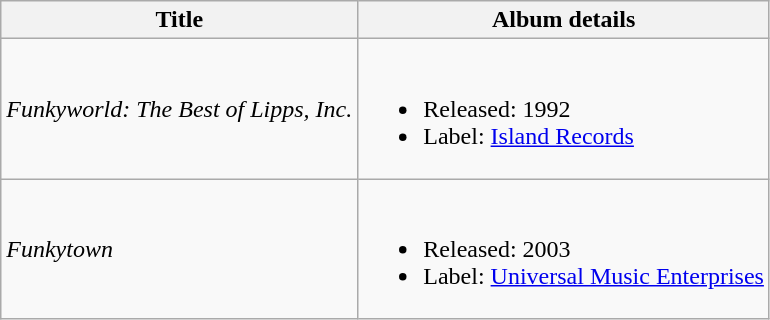<table class="wikitable" border="1">
<tr>
<th scope="col">Title</th>
<th scope="col">Album details</th>
</tr>
<tr>
<td scope="row"><em>Funkyworld: The Best of Lipps, Inc.</em></td>
<td><br><ul><li>Released: 1992</li><li>Label: <a href='#'>Island Records</a></li></ul></td>
</tr>
<tr>
<td scope="row"><em>Funkytown</em></td>
<td><br><ul><li>Released: 2003</li><li>Label: <a href='#'>Universal Music Enterprises</a></li></ul></td>
</tr>
</table>
